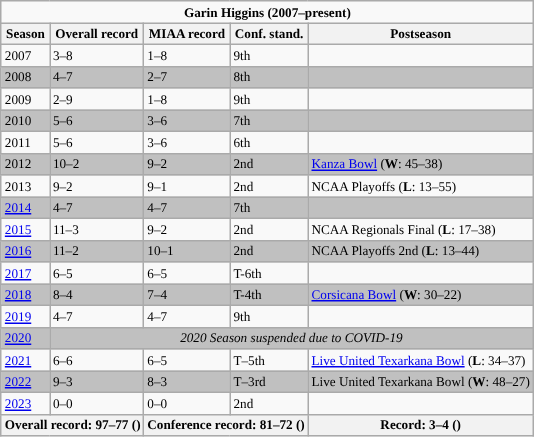<table class="wikitable"  style="float:right; font-size:55%; clear:right; margin:0 0 1em 1em;">
<tr>
<td colspan="5" style="text-align:center; font-size:100%; "><strong>Garin Higgins (2007–present)</strong></td>
</tr>
<tr>
<th>Season</th>
<th>Overall record</th>
<th>MIAA record</th>
<th>Conf. stand.</th>
<th>Postseason</th>
</tr>
<tr>
<td>2007</td>
<td>3–8</td>
<td>1–8</td>
<td>9th</td>
<td></td>
</tr>
<tr style="background:silver;">
<td>2008</td>
<td>4–7</td>
<td>2–7</td>
<td>8th</td>
<td></td>
</tr>
<tr>
<td>2009</td>
<td>2–9</td>
<td>1–8</td>
<td>9th</td>
<td></td>
</tr>
<tr style="background:silver;">
<td>2010</td>
<td>5–6</td>
<td>3–6</td>
<td>7th</td>
<td></td>
</tr>
<tr>
<td>2011</td>
<td>5–6</td>
<td>3–6</td>
<td>6th</td>
<td></td>
</tr>
<tr style="background:silver;">
<td>2012</td>
<td>10–2</td>
<td>9–2</td>
<td>2nd</td>
<td><a href='#'>Kanza Bowl</a> (<strong>W</strong>: 45–38)</td>
</tr>
<tr>
<td>2013</td>
<td>9–2</td>
<td>9–1</td>
<td>2nd</td>
<td>NCAA Playoffs (<strong>L</strong>: 13–55)</td>
</tr>
<tr style="background:silver;">
<td><a href='#'>2014</a></td>
<td>4–7</td>
<td>4–7</td>
<td>7th</td>
<td></td>
</tr>
<tr>
<td><a href='#'>2015</a></td>
<td>11–3</td>
<td>9–2</td>
<td>2nd</td>
<td>NCAA Regionals Final (<strong>L</strong>: 17–38)</td>
</tr>
<tr style="background:silver;">
<td><a href='#'>2016</a></td>
<td>11–2</td>
<td>10–1</td>
<td>2nd</td>
<td>NCAA Playoffs 2nd (<strong>L</strong>: 13–44)</td>
</tr>
<tr>
<td><a href='#'>2017</a></td>
<td>6–5</td>
<td>6–5</td>
<td>T-6th</td>
<td></td>
</tr>
<tr style="background:silver;">
<td><a href='#'>2018</a></td>
<td>8–4</td>
<td>7–4</td>
<td>T-4th</td>
<td><a href='#'>Corsicana Bowl</a> (<strong>W</strong>: 30–22)</td>
</tr>
<tr>
<td><a href='#'>2019</a></td>
<td>4–7</td>
<td>4–7</td>
<td>9th</td>
<td></td>
</tr>
<tr style="background:silver;">
<td><a href='#'>2020</a></td>
<td colspan="4" style="text-align:center"><em>2020 Season suspended due to COVID-19</em></td>
</tr>
<tr>
<td><a href='#'>2021</a></td>
<td>6–6</td>
<td>6–5</td>
<td>T–5th</td>
<td><a href='#'>Live United Texarkana Bowl</a> (<strong>L</strong>: 34–37)</td>
</tr>
<tr style="background:silver;">
<td><a href='#'>2022</a></td>
<td>9–3</td>
<td>8–3</td>
<td>T–3rd</td>
<td>Live United Texarkana Bowl (<strong>W</strong>: 48–27)</td>
</tr>
<tr>
<td><a href='#'>2023</a></td>
<td>0–0</td>
<td>0–0</td>
<td>2nd</td>
<td></td>
</tr>
<tr>
<th colspan="2" style="text-align:center; "><strong>Overall record:</strong> 97–77 ()</th>
<th colspan="2" style="text-align:center; "><strong>Conference record:</strong> 81–72 ()</th>
<th style="text-align:center; "><strong>Record:</strong> 3–4 ()</th>
</tr>
</table>
